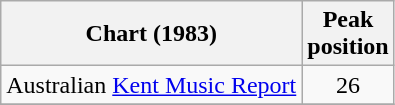<table class="wikitable sortable">
<tr>
<th>Chart (1983)</th>
<th>Peak<br>position</th>
</tr>
<tr>
<td>Australian <a href='#'>Kent Music Report</a></td>
<td style="text-align:center;">26</td>
</tr>
<tr>
</tr>
</table>
